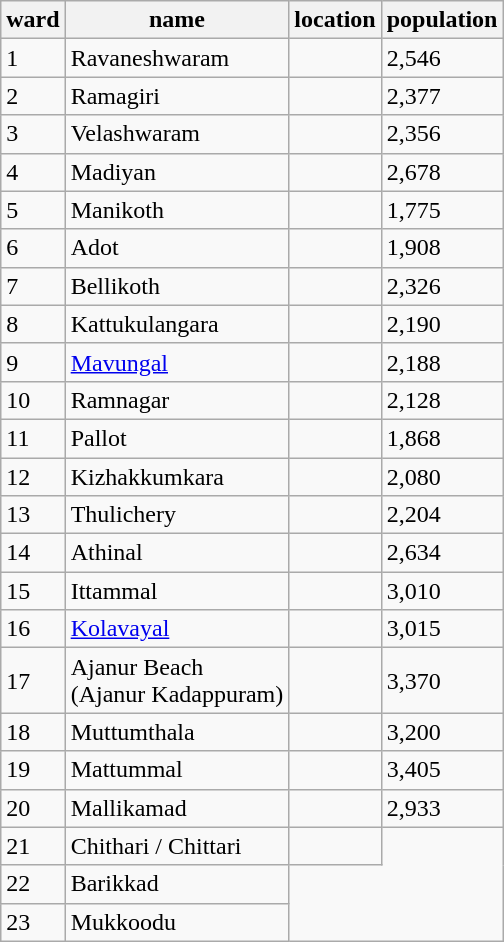<table class="wikitable sortable">
<tr>
<th>ward</th>
<th>name</th>
<th>location</th>
<th>population</th>
</tr>
<tr>
<td>1</td>
<td>Ravaneshwaram</td>
<td></td>
<td>2,546</td>
</tr>
<tr>
<td>2</td>
<td>Ramagiri</td>
<td></td>
<td>2,377</td>
</tr>
<tr>
<td>3</td>
<td>Velashwaram</td>
<td></td>
<td>2,356</td>
</tr>
<tr>
<td>4</td>
<td>Madiyan</td>
<td></td>
<td>2,678</td>
</tr>
<tr>
<td>5</td>
<td>Manikoth</td>
<td></td>
<td>1,775</td>
</tr>
<tr>
<td>6</td>
<td>Adot</td>
<td></td>
<td>1,908</td>
</tr>
<tr>
<td>7</td>
<td>Bellikoth</td>
<td></td>
<td>2,326</td>
</tr>
<tr>
<td>8</td>
<td>Kattukulangara</td>
<td></td>
<td>2,190</td>
</tr>
<tr>
<td>9</td>
<td><a href='#'>Mavungal</a></td>
<td></td>
<td>2,188</td>
</tr>
<tr>
<td>10</td>
<td>Ramnagar</td>
<td></td>
<td>2,128</td>
</tr>
<tr>
<td>11</td>
<td>Pallot</td>
<td></td>
<td>1,868</td>
</tr>
<tr>
<td>12</td>
<td>Kizhakkumkara</td>
<td></td>
<td>2,080</td>
</tr>
<tr>
<td>13</td>
<td>Thulichery</td>
<td></td>
<td>2,204</td>
</tr>
<tr>
<td>14</td>
<td>Athinal</td>
<td></td>
<td>2,634</td>
</tr>
<tr>
<td>15</td>
<td>Ittammal</td>
<td></td>
<td>3,010</td>
</tr>
<tr>
<td>16</td>
<td><a href='#'>Kolavayal</a></td>
<td></td>
<td>3,015</td>
</tr>
<tr>
<td>17</td>
<td>Ajanur Beach<br>(Ajanur Kadappuram)</td>
<td></td>
<td>3,370</td>
</tr>
<tr>
<td>18</td>
<td>Muttumthala</td>
<td></td>
<td>3,200</td>
</tr>
<tr>
<td>19</td>
<td>Mattummal</td>
<td></td>
<td>3,405</td>
</tr>
<tr>
<td>20</td>
<td>Mallikamad</td>
<td></td>
<td>2,933</td>
</tr>
<tr>
<td>21</td>
<td>Chithari / Chittari</td>
<td></td>
</tr>
<tr>
<td>22</td>
<td>Barikkad</td>
</tr>
<tr>
<td>23</td>
<td>Mukkoodu</td>
</tr>
</table>
